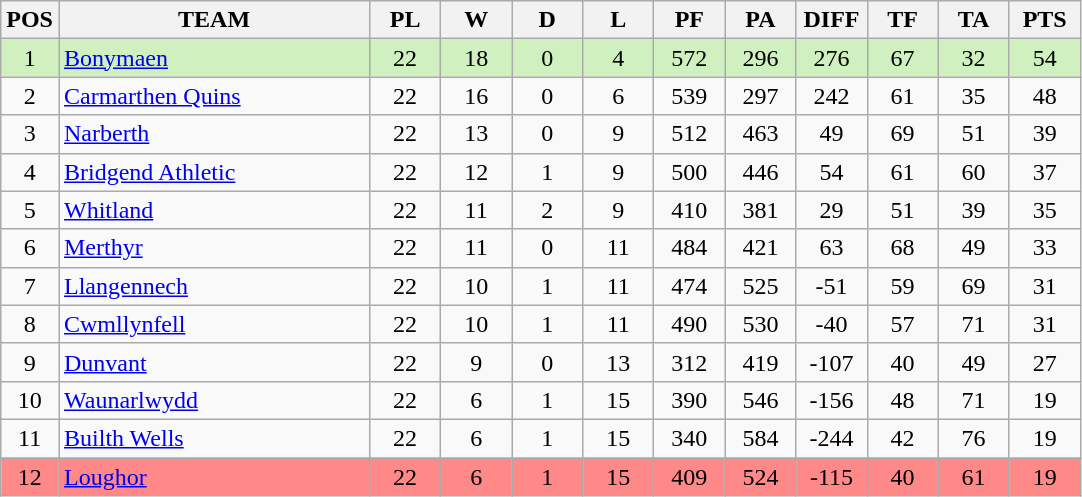<table class="wikitable" style="float:left; margin-right:15px; text-align: center;">
<tr>
<th bgcolor="#efefef" width="20">POS</th>
<th bgcolor="#efefef" width="200">TEAM</th>
<th bgcolor="#efefef" width="40">PL</th>
<th bgcolor="#efefef" width="40">W</th>
<th bgcolor="#efefef" width="40">D</th>
<th bgcolor="#efefef" width="40">L</th>
<th bgcolor="#efefef" width="40">PF</th>
<th bgcolor="#efefef" width="40">PA</th>
<th bgcolor="#efefef" width="40">DIFF</th>
<th bgcolor="#efefef" width="40">TF</th>
<th bgcolor="#efefef" width="40">TA</th>
<th bgcolor="#efefef" width="40">PTS</th>
</tr>
<tr bgcolor=#D0F0C0>
<td>1</td>
<td align=left><a href='#'>Bonymaen</a></td>
<td>22</td>
<td>18</td>
<td>0</td>
<td>4</td>
<td>572</td>
<td>296</td>
<td>276</td>
<td>67</td>
<td>32</td>
<td>54</td>
</tr>
<tr>
<td>2</td>
<td align=left><a href='#'>Carmarthen Quins</a></td>
<td>22</td>
<td>16</td>
<td>0</td>
<td>6</td>
<td>539</td>
<td>297</td>
<td>242</td>
<td>61</td>
<td>35</td>
<td>48</td>
</tr>
<tr>
<td>3</td>
<td align=left><a href='#'>Narberth</a></td>
<td>22</td>
<td>13</td>
<td>0</td>
<td>9</td>
<td>512</td>
<td>463</td>
<td>49</td>
<td>69</td>
<td>51</td>
<td>39</td>
</tr>
<tr>
<td>4</td>
<td align=left><a href='#'>Bridgend Athletic</a></td>
<td>22</td>
<td>12</td>
<td>1</td>
<td>9</td>
<td>500</td>
<td>446</td>
<td>54</td>
<td>61</td>
<td>60</td>
<td>37</td>
</tr>
<tr>
<td>5</td>
<td align=left><a href='#'>Whitland</a></td>
<td>22</td>
<td>11</td>
<td>2</td>
<td>9</td>
<td>410</td>
<td>381</td>
<td>29</td>
<td>51</td>
<td>39</td>
<td>35</td>
</tr>
<tr>
<td>6</td>
<td align=left><a href='#'>Merthyr</a></td>
<td>22</td>
<td>11</td>
<td>0</td>
<td>11</td>
<td>484</td>
<td>421</td>
<td>63</td>
<td>68</td>
<td>49</td>
<td>33</td>
</tr>
<tr>
<td>7</td>
<td align=left><a href='#'>Llangennech</a></td>
<td>22</td>
<td>10</td>
<td>1</td>
<td>11</td>
<td>474</td>
<td>525</td>
<td>-51</td>
<td>59</td>
<td>69</td>
<td>31</td>
</tr>
<tr>
<td>8</td>
<td align=left><a href='#'>Cwmllynfell</a></td>
<td>22</td>
<td>10</td>
<td>1</td>
<td>11</td>
<td>490</td>
<td>530</td>
<td>-40</td>
<td>57</td>
<td>71</td>
<td>31</td>
</tr>
<tr>
<td>9</td>
<td align=left><a href='#'>Dunvant</a></td>
<td>22</td>
<td>9</td>
<td>0</td>
<td>13</td>
<td>312</td>
<td>419</td>
<td>-107</td>
<td>40</td>
<td>49</td>
<td>27</td>
</tr>
<tr>
<td>10</td>
<td align=left><a href='#'>Waunarlwydd</a></td>
<td>22</td>
<td>6</td>
<td>1</td>
<td>15</td>
<td>390</td>
<td>546</td>
<td>-156</td>
<td>48</td>
<td>71</td>
<td>19</td>
</tr>
<tr>
<td>11</td>
<td align=left><a href='#'>Builth Wells</a></td>
<td>22</td>
<td>6</td>
<td>1</td>
<td>15</td>
<td>340</td>
<td>584</td>
<td>-244</td>
<td>42</td>
<td>76</td>
<td>19</td>
</tr>
<tr bgcolor=#FF8888>
<td>12</td>
<td align=left><a href='#'>Loughor</a></td>
<td>22</td>
<td>6</td>
<td>1</td>
<td>15</td>
<td>409</td>
<td>524</td>
<td>-115</td>
<td>40</td>
<td>61</td>
<td>19</td>
</tr>
</table>
